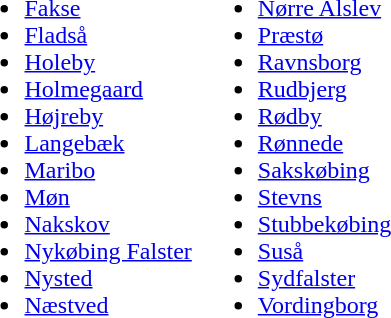<table border="0">
<tr ---->
<td><br><ul><li><a href='#'>Fakse</a></li><li><a href='#'>Fladså</a></li><li><a href='#'>Holeby</a></li><li><a href='#'>Holmegaard</a></li><li><a href='#'>Højreby</a></li><li><a href='#'>Langebæk</a></li><li><a href='#'>Maribo</a></li><li><a href='#'>Møn</a></li><li><a href='#'>Nakskov</a></li><li><a href='#'>Nykøbing Falster</a></li><li><a href='#'>Nysted</a></li><li><a href='#'>Næstved</a></li></ul></td>
<td><br><ul><li><a href='#'>Nørre Alslev</a></li><li><a href='#'>Præstø</a></li><li><a href='#'>Ravnsborg</a></li><li><a href='#'>Rudbjerg</a></li><li><a href='#'>Rødby</a></li><li><a href='#'>Rønnede</a></li><li><a href='#'>Sakskøbing</a></li><li><a href='#'>Stevns</a></li><li><a href='#'>Stubbekøbing</a></li><li><a href='#'>Suså</a></li><li><a href='#'>Sydfalster</a></li><li><a href='#'>Vordingborg</a></li></ul></td>
</tr>
</table>
